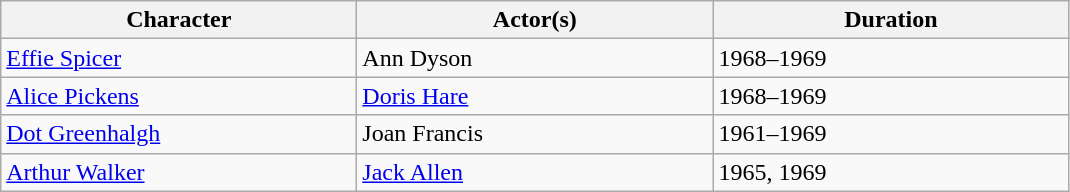<table class="wikitable">
<tr>
<th scope="col" style="width:230px;">Character</th>
<th scope="col" style="width:230px;">Actor(s)</th>
<th scope="col" style="width:230px;">Duration</th>
</tr>
<tr>
<td><a href='#'>Effie Spicer</a></td>
<td>Ann Dyson</td>
<td>1968–1969</td>
</tr>
<tr>
<td><a href='#'>Alice Pickens</a></td>
<td><a href='#'>Doris Hare</a></td>
<td>1968–1969</td>
</tr>
<tr>
<td><a href='#'>Dot Greenhalgh</a></td>
<td>Joan Francis</td>
<td>1961–1969</td>
</tr>
<tr>
<td><a href='#'>Arthur Walker</a></td>
<td><a href='#'>Jack Allen</a></td>
<td>1965, 1969</td>
</tr>
</table>
